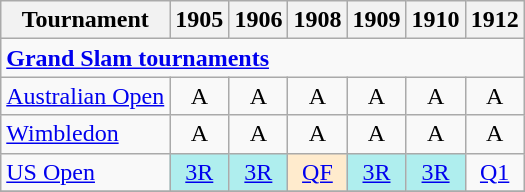<table class=wikitable style=text-align:center>
<tr>
<th>Tournament</th>
<th>1905</th>
<th>1906</th>
<th>1908</th>
<th>1909</th>
<th>1910</th>
<th>1912</th>
</tr>
<tr>
<td colspan=10 align=left><strong><a href='#'>Grand Slam tournaments</a></strong></td>
</tr>
<tr>
<td align=left><a href='#'>Australian Open</a></td>
<td>A</td>
<td>A</td>
<td>A</td>
<td>A</td>
<td>A</td>
<td>A</td>
</tr>
<tr>
<td align=left><a href='#'>Wimbledon</a></td>
<td>A</td>
<td>A</td>
<td>A</td>
<td>A</td>
<td>A</td>
<td>A</td>
</tr>
<tr>
<td align=left><a href='#'>US Open</a></td>
<td bgcolor=afeeee><a href='#'>3R</a></td>
<td bgcolor=afeeee><a href='#'>3R</a></td>
<td bgcolor=ffebcd><a href='#'>QF</a></td>
<td bgcolor=afeeee><a href='#'>3R</a></td>
<td bgcolor=afeeee><a href='#'>3R</a></td>
<td><a href='#'>Q1</a></td>
</tr>
<tr>
</tr>
</table>
